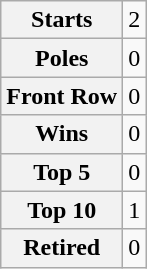<table class="wikitable" style="text-align:center">
<tr>
<th>Starts</th>
<td>2</td>
</tr>
<tr>
<th>Poles</th>
<td>0</td>
</tr>
<tr>
<th>Front Row</th>
<td>0</td>
</tr>
<tr>
<th>Wins</th>
<td>0</td>
</tr>
<tr>
<th>Top 5</th>
<td>0</td>
</tr>
<tr>
<th>Top 10</th>
<td>1</td>
</tr>
<tr>
<th>Retired</th>
<td>0</td>
</tr>
</table>
